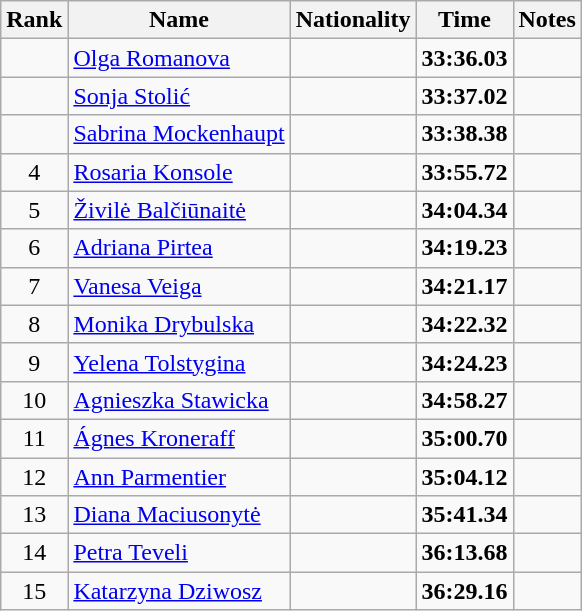<table class="wikitable sortable" style="text-align:center">
<tr>
<th>Rank</th>
<th>Name</th>
<th>Nationality</th>
<th>Time</th>
<th>Notes</th>
</tr>
<tr>
<td></td>
<td align=left><a href='#'>Olga Romanova</a></td>
<td align=left></td>
<td><strong>33:36.03</strong></td>
<td></td>
</tr>
<tr>
<td></td>
<td align=left><a href='#'>Sonja Stolić</a></td>
<td align=left></td>
<td><strong>33:37.02</strong></td>
<td></td>
</tr>
<tr>
<td></td>
<td align=left><a href='#'>Sabrina Mockenhaupt</a></td>
<td align=left></td>
<td><strong>33:38.38</strong></td>
<td></td>
</tr>
<tr>
<td>4</td>
<td align=left><a href='#'>Rosaria Konsole</a></td>
<td align=left></td>
<td><strong>33:55.72</strong></td>
<td></td>
</tr>
<tr>
<td>5</td>
<td align=left><a href='#'>Živilė Balčiūnaitė</a></td>
<td align=left></td>
<td><strong>34:04.34</strong></td>
<td></td>
</tr>
<tr>
<td>6</td>
<td align=left><a href='#'>Adriana Pirtea</a></td>
<td align=left></td>
<td><strong>34:19.23</strong></td>
<td></td>
</tr>
<tr>
<td>7</td>
<td align=left><a href='#'>Vanesa Veiga</a></td>
<td align=left></td>
<td><strong>34:21.17</strong></td>
<td></td>
</tr>
<tr>
<td>8</td>
<td align=left><a href='#'>Monika Drybulska</a></td>
<td align=left></td>
<td><strong>34:22.32</strong></td>
<td></td>
</tr>
<tr>
<td>9</td>
<td align=left><a href='#'>Yelena Tolstygina</a></td>
<td align=left></td>
<td><strong>34:24.23</strong></td>
<td></td>
</tr>
<tr>
<td>10</td>
<td align=left><a href='#'>Agnieszka Stawicka</a></td>
<td align=left></td>
<td><strong>34:58.27</strong></td>
<td></td>
</tr>
<tr>
<td>11</td>
<td align=left><a href='#'>Ágnes Kroneraff</a></td>
<td align=left></td>
<td><strong>35:00.70</strong></td>
<td></td>
</tr>
<tr>
<td>12</td>
<td align=left><a href='#'>Ann Parmentier</a></td>
<td align=left></td>
<td><strong>35:04.12</strong></td>
<td></td>
</tr>
<tr>
<td>13</td>
<td align=left><a href='#'>Diana Maciusonytė</a></td>
<td align=left></td>
<td><strong>35:41.34</strong></td>
<td></td>
</tr>
<tr>
<td>14</td>
<td align=left><a href='#'>Petra Teveli</a></td>
<td align=left></td>
<td><strong>36:13.68</strong></td>
<td></td>
</tr>
<tr>
<td>15</td>
<td align=left><a href='#'>Katarzyna Dziwosz</a></td>
<td align=left></td>
<td><strong>36:29.16</strong></td>
<td></td>
</tr>
</table>
